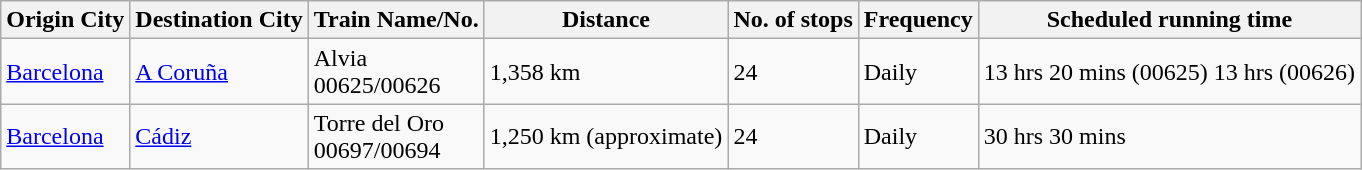<table class="wikitable sortable" width= align=>
<tr>
<th>Origin City</th>
<th>Destination City</th>
<th>Train Name/No.</th>
<th>Distance</th>
<th>No. of stops</th>
<th>Frequency</th>
<th data-sort-type="number">Scheduled running time</th>
</tr>
<tr>
<td><a href='#'>Barcelona</a></td>
<td><a href='#'>A Coruña</a></td>
<td>Alvia<br>00625/00626</td>
<td>1,358 km</td>
<td>24</td>
<td>Daily</td>
<td>13 hrs 20 mins (00625) 13 hrs (00626)</td>
</tr>
<tr>
<td><a href='#'>Barcelona</a></td>
<td><a href='#'>Cádiz</a></td>
<td>Torre del Oro<br>00697/00694</td>
<td>1,250 km (approximate)</td>
<td>24</td>
<td>Daily</td>
<td>30 hrs 30 mins</td>
</tr>
</table>
